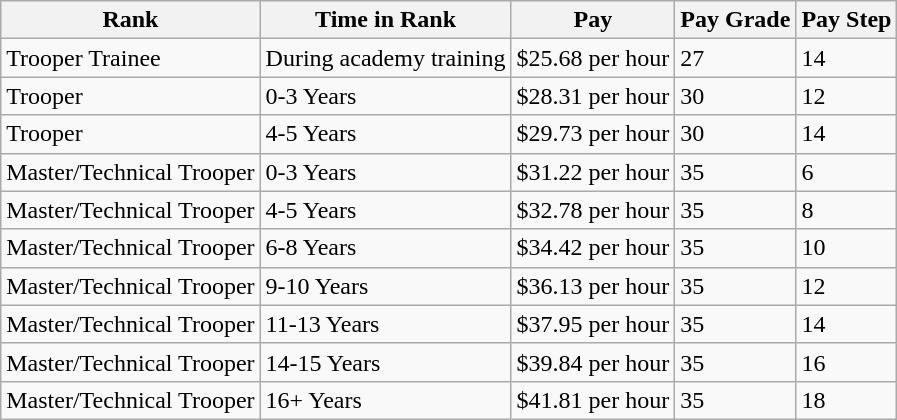<table class="wikitable sortable">
<tr>
<th>Rank</th>
<th>Time in Rank</th>
<th>Pay</th>
<th>Pay Grade</th>
<th>Pay Step</th>
</tr>
<tr>
<td>Trooper Trainee</td>
<td>During academy training</td>
<td>$25.68 per hour</td>
<td>27</td>
<td>14</td>
</tr>
<tr>
<td>Trooper</td>
<td>0-3 Years</td>
<td>$28.31 per hour</td>
<td>30</td>
<td>12</td>
</tr>
<tr>
<td>Trooper</td>
<td>4-5 Years</td>
<td>$29.73 per hour</td>
<td>30</td>
<td>14</td>
</tr>
<tr>
<td>Master/Technical Trooper</td>
<td>0-3 Years</td>
<td>$31.22 per hour</td>
<td>35</td>
<td>6</td>
</tr>
<tr>
<td>Master/Technical Trooper</td>
<td>4-5 Years</td>
<td>$32.78 per hour</td>
<td>35</td>
<td>8</td>
</tr>
<tr>
<td>Master/Technical Trooper</td>
<td>6-8 Years</td>
<td>$34.42 per hour</td>
<td>35</td>
<td>10</td>
</tr>
<tr>
<td>Master/Technical Trooper</td>
<td>9-10 Years</td>
<td>$36.13 per hour</td>
<td>35</td>
<td>12</td>
</tr>
<tr>
<td>Master/Technical Trooper</td>
<td>11-13 Years</td>
<td>$37.95 per hour</td>
<td>35</td>
<td>14</td>
</tr>
<tr>
<td>Master/Technical Trooper</td>
<td>14-15 Years</td>
<td>$39.84 per hour</td>
<td>35</td>
<td>16</td>
</tr>
<tr>
<td>Master/Technical Trooper</td>
<td>16+ Years</td>
<td>$41.81 per hour</td>
<td>35</td>
<td>18</td>
</tr>
</table>
